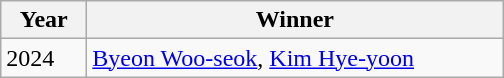<table class="wikitable">
<tr align=center>
<th style="width:50px">Year</th>
<th style="width:270px">Winner</th>
</tr>
<tr>
<td rowspan="2">2024</td>
<td><a href='#'>Byeon Woo-seok</a>, <a href='#'>Kim Hye-yoon</a></td>
</tr>
</table>
